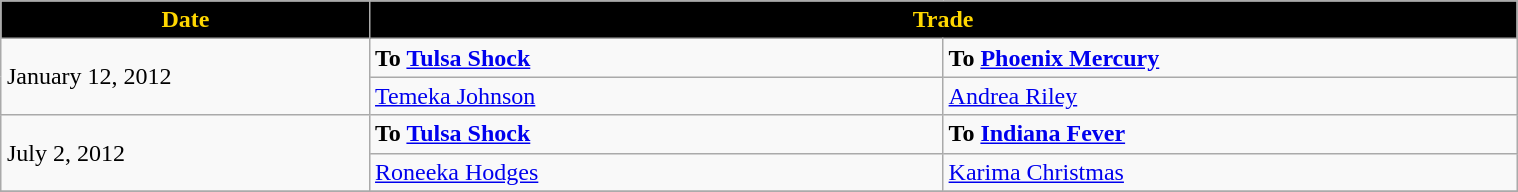<table class="wikitable" style="width:80%; margin:1em auto;">
<tr>
<th style="background:#000000;color:#ffd700; width=125">Date</th>
<th style="background:#000000;color:#ffd700;" colspan=2>Trade</th>
</tr>
<tr>
<td rowspan=2>January 12, 2012</td>
<td width=375><strong>To <a href='#'>Tulsa Shock</a></strong></td>
<td width=375><strong>To <a href='#'>Phoenix Mercury</a></strong></td>
</tr>
<tr>
<td><a href='#'>Temeka Johnson</a></td>
<td><a href='#'>Andrea Riley</a></td>
</tr>
<tr>
<td rowspan=2>July 2, 2012</td>
<td width=375><strong>To <a href='#'>Tulsa Shock</a></strong></td>
<td width=375><strong>To <a href='#'>Indiana Fever</a></strong></td>
</tr>
<tr>
<td><a href='#'>Roneeka Hodges</a></td>
<td><a href='#'>Karima Christmas</a></td>
</tr>
<tr>
</tr>
</table>
